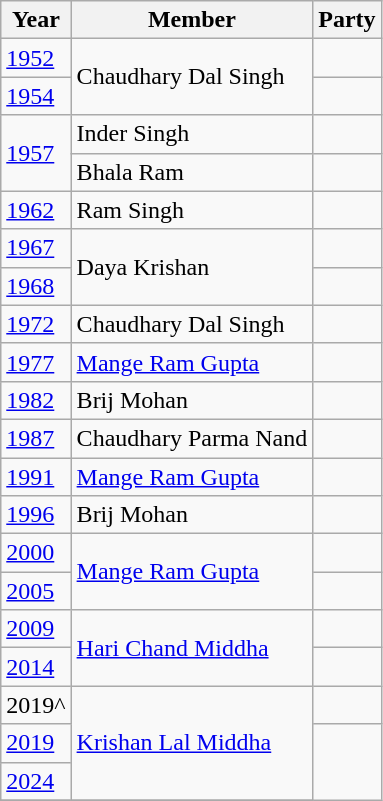<table class="wikitable">
<tr>
<th>Year</th>
<th>Member</th>
<th colspan="2">Party</th>
</tr>
<tr>
<td><a href='#'>1952</a></td>
<td rowspan="2">Chaudhary Dal Singh</td>
<td></td>
</tr>
<tr>
<td><a href='#'>1954</a></td>
</tr>
<tr>
<td rowspan="2"><a href='#'>1957</a></td>
<td>Inder Singh</td>
<td></td>
</tr>
<tr>
<td>Bhala Ram</td>
</tr>
<tr>
<td><a href='#'>1962</a></td>
<td>Ram Singh</td>
<td></td>
</tr>
<tr>
<td><a href='#'>1967</a></td>
<td rowspan="2">Daya Krishan</td>
<td></td>
</tr>
<tr>
<td><a href='#'>1968</a></td>
</tr>
<tr>
<td><a href='#'>1972</a></td>
<td>Chaudhary Dal Singh</td>
<td></td>
</tr>
<tr>
<td><a href='#'>1977</a></td>
<td><a href='#'>Mange Ram Gupta</a></td>
<td></td>
</tr>
<tr>
<td><a href='#'>1982</a></td>
<td>Brij Mohan</td>
<td></td>
</tr>
<tr>
<td><a href='#'>1987</a></td>
<td>Chaudhary Parma Nand</td>
</tr>
<tr>
<td><a href='#'>1991</a></td>
<td><a href='#'>Mange Ram Gupta</a></td>
<td></td>
</tr>
<tr>
<td><a href='#'>1996</a></td>
<td>Brij Mohan</td>
<td></td>
</tr>
<tr>
<td><a href='#'>2000</a></td>
<td rowspan="2"><a href='#'>Mange Ram Gupta</a></td>
<td></td>
</tr>
<tr>
<td><a href='#'>2005</a></td>
</tr>
<tr>
<td><a href='#'>2009</a></td>
<td rowspan="2"><a href='#'>Hari Chand Middha</a></td>
<td></td>
</tr>
<tr>
<td><a href='#'>2014</a></td>
</tr>
<tr>
<td>2019^</td>
<td rowspan="3"><a href='#'>Krishan Lal Middha</a></td>
<td></td>
</tr>
<tr>
<td><a href='#'>2019</a></td>
</tr>
<tr>
<td><a href='#'>2024</a></td>
</tr>
<tr>
</tr>
</table>
